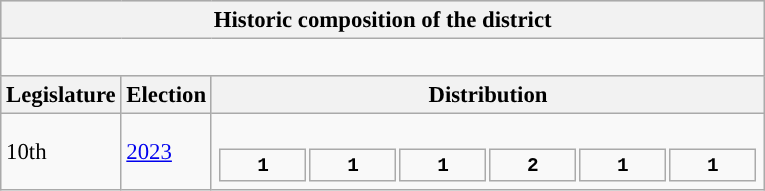<table class="wikitable" style="font-size:95%;">
<tr bgcolor="#CCCCCC">
<th colspan="3">Historic composition of the district</th>
</tr>
<tr>
<td colspan="3"><br>







</td>
</tr>
<tr bgcolor="#CCCCCC">
<th>Legislature</th>
<th>Election</th>
<th>Distribution</th>
</tr>
<tr>
<td>10th</td>
<td><a href='#'>2023</a></td>
<td><br><table style="width:28em; font-size:85%; text-align:center; font-family:Courier New;">
<tr style="font-weight:bold">
<td style="background:">1</td>
<td style="background:">1</td>
<td style="background:">1</td>
<td style="background:">2</td>
<td style="background:">1</td>
<td style="background:">1</td>
</tr>
</table>
</td>
</tr>
</table>
